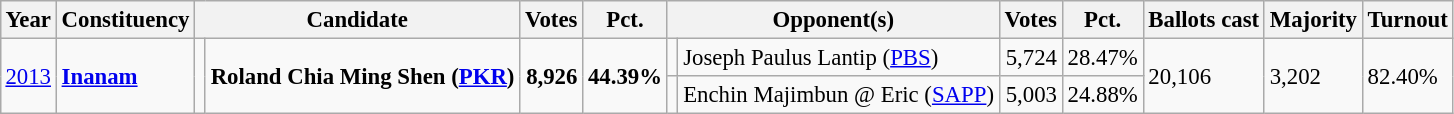<table class="wikitable" style="margin:0.5em ; font-size:95%">
<tr>
<th>Year</th>
<th>Constituency</th>
<th colspan="2">Candidate</th>
<th>Votes</th>
<th>Pct.</th>
<th colspan="2">Opponent(s)</th>
<th>Votes</th>
<th>Pct.</th>
<th>Ballots cast</th>
<th>Majority</th>
<th>Turnout</th>
</tr>
<tr>
<td rowspan="2"><a href='#'>2013</a></td>
<td rowspan="2"><strong><a href='#'>Inanam</a></strong></td>
<td rowspan="2" ></td>
<td rowspan="2"><strong>Roland Chia Ming Shen (<a href='#'>PKR</a>)</strong></td>
<td rowspan="2" align=right><strong>8,926</strong></td>
<td rowspan="2"><strong>44.39%</strong></td>
<td></td>
<td>Joseph Paulus Lantip (<a href='#'>PBS</a>)</td>
<td align=right>5,724</td>
<td>28.47%</td>
<td rowspan="2">20,106</td>
<td rowspan="2">3,202</td>
<td rowspan="2">82.40%</td>
</tr>
<tr>
<td bgcolor = ></td>
<td>Enchin Majimbun @ Eric (<a href='#'>SAPP</a>)</td>
<td align=right>5,003</td>
<td>24.88%</td>
</tr>
</table>
